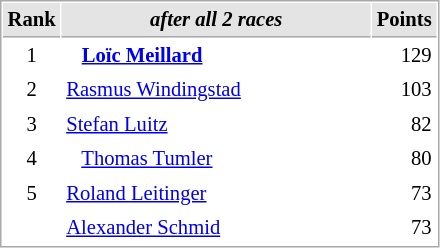<table cellspacing="1" cellpadding="3" style="border:1px solid #aaa; font-size:86%;">
<tr style="background:#e4e4e4;">
<th style="border-bottom:1px solid #aaa; width:10px;">Rank</th>
<th style="border-bottom:1px solid #aaa; width:200px; white-space:nowrap;"><em>after all 2 races</em></th>
<th style="border-bottom:1px solid #aaa; width:20px;">Points</th>
</tr>
<tr>
<td style="text-align:center;">1</td>
<td>   <strong><a href='#'>Loïc Meillard</a></strong></td>
<td align="right">129</td>
</tr>
<tr>
<td style="text-align:center;">2</td>
<td> <a href='#'>Rasmus Windingstad</a></td>
<td align="right">103</td>
</tr>
<tr>
<td style="text-align:center;">3</td>
<td> <a href='#'>Stefan Luitz</a></td>
<td align="right">82</td>
</tr>
<tr>
<td style="text-align:center;">4</td>
<td>   <a href='#'>Thomas Tumler</a></td>
<td align="right">80</td>
</tr>
<tr>
<td style="text-align:center;">5</td>
<td> <a href='#'>Roland Leitinger</a></td>
<td align="right">73</td>
</tr>
<tr>
<td style="text-align:center;"></td>
<td> <a href='#'>Alexander Schmid</a></td>
<td align="right">73</td>
</tr>
</table>
